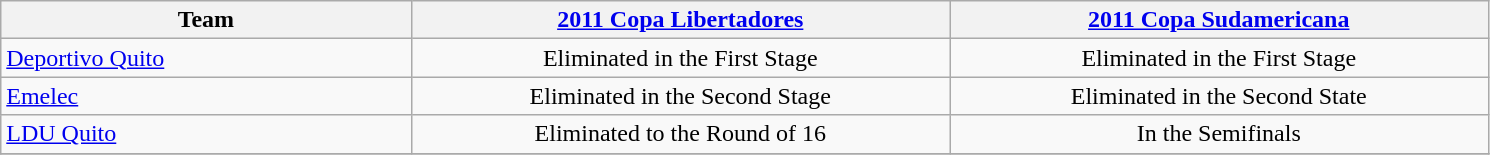<table class="wikitable">
<tr>
<th width= 16%>Team</th>
<th width= 21%><a href='#'>2011 Copa Libertadores</a></th>
<th width= 21%><a href='#'>2011 Copa Sudamericana</a></th>
</tr>
<tr align="center">
<td align=left><a href='#'>Deportivo Quito</a></td>
<td>Eliminated in the First Stage</td>
<td>Eliminated in the First Stage</td>
</tr>
<tr align="center">
<td align=left><a href='#'>Emelec</a></td>
<td>Eliminated in the Second Stage</td>
<td>Eliminated in the Second State</td>
</tr>
<tr align="center">
<td align=left><a href='#'>LDU Quito</a></td>
<td>Eliminated to the Round of 16</td>
<td>In the Semifinals</td>
</tr>
<tr>
</tr>
</table>
